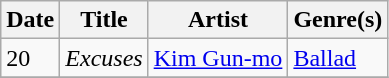<table class="wikitable" style="text-align: left;">
<tr>
<th>Date</th>
<th>Title</th>
<th>Artist</th>
<th>Genre(s)</th>
</tr>
<tr>
<td>20</td>
<td><em>Excuses</em></td>
<td><a href='#'>Kim Gun-mo</a></td>
<td><a href='#'>Ballad</a></td>
</tr>
<tr>
</tr>
</table>
